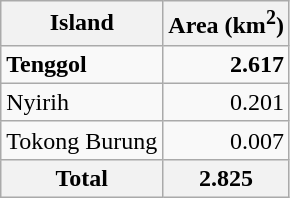<table class="wikitable">
<tr>
<th>Island</th>
<th>Area (km<sup>2</sup>)</th>
</tr>
<tr>
<td><strong>Tenggol</strong></td>
<td align=right><strong>2.617</strong></td>
</tr>
<tr>
<td>Nyirih</td>
<td align=right>0.201</td>
</tr>
<tr>
<td>Tokong Burung</td>
<td align=right>0.007</td>
</tr>
<tr>
<th>Total</th>
<th>2.825</th>
</tr>
</table>
